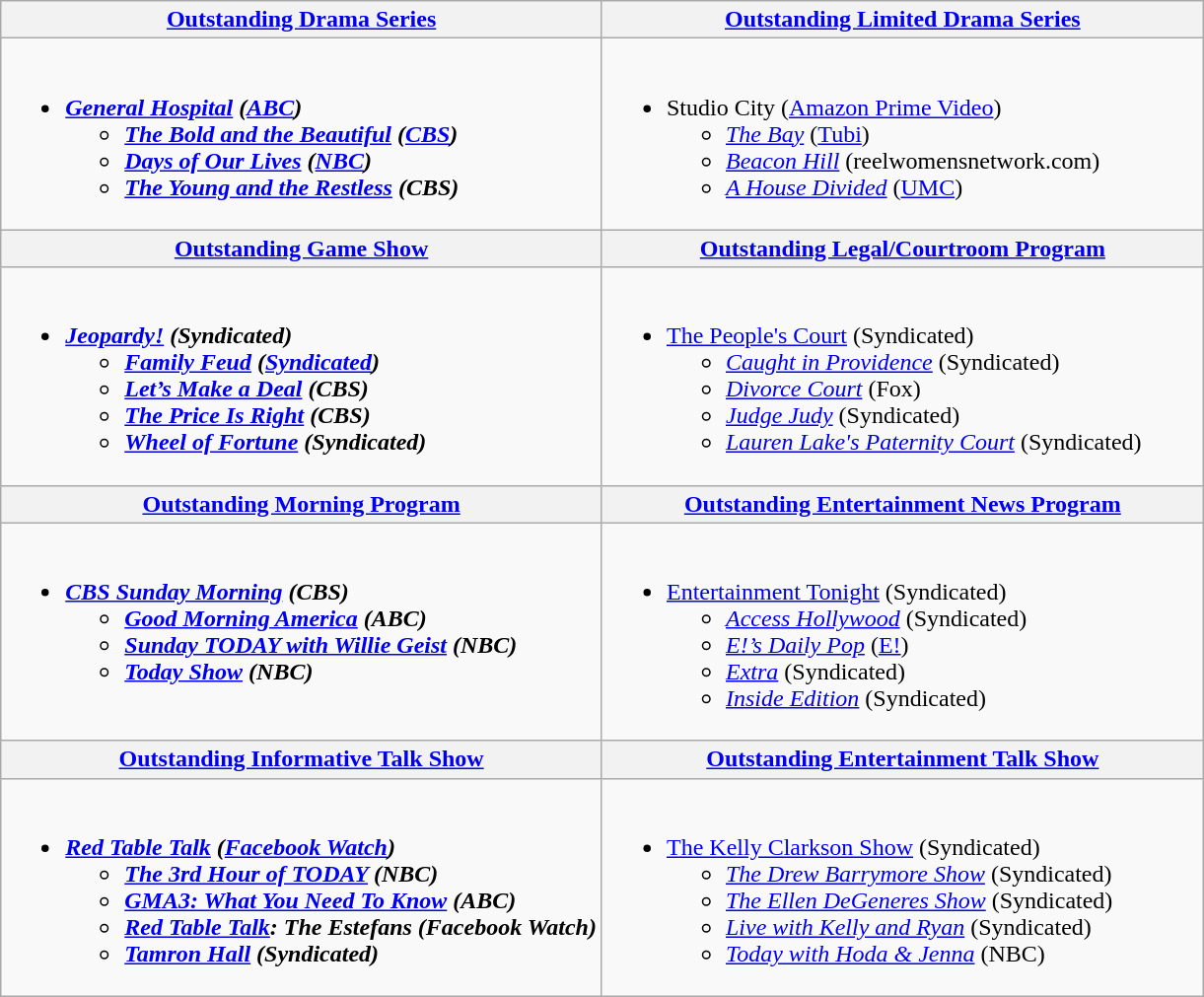<table class=wikitable>
<tr>
<th style="width:50%"><a href='#'>Outstanding Drama Series</a></th>
<th style="width:50%"><a href='#'>Outstanding Limited Drama Series</a></th>
</tr>
<tr>
<td valign="top"><br><ul><li><strong><em><a href='#'>General Hospital</a><em> (<a href='#'>ABC</a>)<strong><ul><li></em><a href='#'>The Bold and the Beautiful</a><em> (<a href='#'>CBS</a>)</li><li></em><a href='#'>Days of Our Lives</a><em> (<a href='#'>NBC</a>)</li><li></em><a href='#'>The Young and the Restless</a><em> (CBS)</li></ul></li></ul></td>
<td valign="top"><br><ul><li></em></strong>Studio City</em> (<a href='#'>Amazon Prime Video</a>)</strong><ul><li><em><a href='#'>The Bay</a></em> (<a href='#'>Tubi</a>)</li><li><em><a href='#'>Beacon Hill</a></em> (reelwomensnetwork.com)</li><li><em><a href='#'>A House Divided</a></em> (<a href='#'>UMC</a>)</li></ul></li></ul></td>
</tr>
<tr>
<th style="width:50%"><a href='#'>Outstanding Game Show</a></th>
<th style="width:50%"><a href='#'>Outstanding Legal/Courtroom Program</a></th>
</tr>
<tr>
<td valign="top"><br><ul><li><strong><em><a href='#'>Jeopardy!</a><em> (Syndicated)<strong><ul><li></em><a href='#'>Family Feud</a><em> (<a href='#'>Syndicated</a>)</li><li></em><a href='#'>Let’s Make a Deal</a><em> (CBS)</li><li></em><a href='#'>The Price Is Right</a><em> (CBS)</li><li></em><a href='#'>Wheel of Fortune</a><em> (Syndicated)</li></ul></li></ul></td>
<td valign="top"><br><ul><li></em></strong><a href='#'>The People's Court</a></em> (Syndicated)</strong><ul><li><em><a href='#'>Caught in Providence</a></em> (Syndicated)</li><li><em><a href='#'>Divorce Court</a></em> (Fox)</li><li><em><a href='#'>Judge Judy</a></em> (Syndicated)</li><li><em><a href='#'>Lauren Lake's Paternity Court</a></em> (Syndicated)</li></ul></li></ul></td>
</tr>
<tr>
<th style="width:50%"><a href='#'>Outstanding Morning Program</a></th>
<th style="width:50%"><a href='#'>Outstanding Entertainment News Program</a></th>
</tr>
<tr>
<td valign="top"><br><ul><li><strong><em><a href='#'>CBS Sunday Morning</a><em> (CBS)<strong><ul><li></em><a href='#'>Good Morning America</a><em> (ABC)</li><li></em><a href='#'>Sunday TODAY with Willie Geist</a><em> (NBC)</li><li></em><a href='#'>Today Show</a><em> (NBC)</li></ul></li></ul></td>
<td valign="top"><br><ul><li></em></strong><a href='#'>Entertainment Tonight</a></em> (Syndicated)</strong><ul><li><em><a href='#'>Access Hollywood</a></em> (Syndicated)</li><li><em><a href='#'>E!’s Daily Pop</a></em> (<a href='#'>E!</a>)</li><li><em><a href='#'>Extra</a></em> (Syndicated)</li><li><em><a href='#'>Inside Edition</a></em> (Syndicated)</li></ul></li></ul></td>
</tr>
<tr>
<th style="width:50%"><a href='#'>Outstanding Informative Talk Show</a></th>
<th style="width:50%"><a href='#'>Outstanding Entertainment Talk Show</a></th>
</tr>
<tr>
<td valign="top"><br><ul><li><strong><em><a href='#'>Red Table Talk</a><em> (<a href='#'>Facebook Watch</a>)<strong><ul><li></em><a href='#'>The 3rd Hour of TODAY</a><em> (NBC)</li><li></em><a href='#'>GMA3: What You Need To Know</a><em> (ABC)</li><li></em><a href='#'>Red Table Talk</a>: The Estefans<em> (Facebook Watch)</li><li></em><a href='#'>Tamron Hall</a><em> (Syndicated)</li></ul></li></ul></td>
<td valign="top"><br><ul><li></em></strong><a href='#'>The Kelly Clarkson Show</a></em> (Syndicated)</strong><ul><li><em><a href='#'>The Drew Barrymore Show</a></em> (Syndicated)</li><li><em><a href='#'>The Ellen DeGeneres Show</a></em> (Syndicated)</li><li><em><a href='#'>Live with Kelly and Ryan</a></em> (Syndicated)</li><li><em><a href='#'>Today with Hoda & Jenna</a></em> (NBC)</li></ul></li></ul></td>
</tr>
</table>
